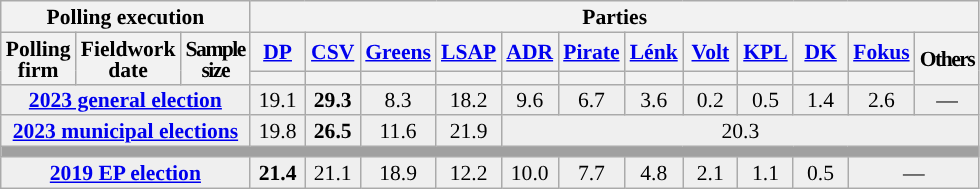<table class="wikitable sortable mw-datatable" style="text-align:center;font-size:90%;line-height:14px;">
<tr>
<th colspan="3"><strong>Polling execution</strong></th>
<th colspan="12">Parties</th>
</tr>
<tr>
<th rowspan="2">Polling<br>firm</th>
<th rowspan="2">Fieldwork<br>date</th>
<th rowspan="2" class="unsortable" style="letter-spacing:-1px;">Sample<br>size</th>
<th class="unsortable" style="width:30px;"><a href='#'>DP</a><br></th>
<th class="unsortable" style="width:30px;"><a href='#'>CSV</a><br></th>
<th class="unsortable" style="width:30px;"><a href='#'>Greens</a><br></th>
<th class="unsortable" style="width:30px;"><a href='#'>LSAP</a><br></th>
<th class="unsortable" style="width:30px;"><a href='#'>ADR</a><br></th>
<th class="unsortable" style="width:30px;"><a href='#'>Pirate</a><br></th>
<th class="unsortable" style="width:30px;"><a href='#'>Lénk</a><br></th>
<th class="unsortable" style="width:30px;"><a href='#'>Volt</a><br></th>
<th class="unsortable" style="width:30px;"><a href='#'>KPL</a></th>
<th class="unsortable" style="width:30px;"><a href='#'>DK</a></th>
<th class="unsortable" style="width:30px;"><a href='#'>Fokus</a><br></th>
<th rowspan="2" class="unsortable" style="width:30px;letter-spacing:-1px;">Others</th>
</tr>
<tr>
<th data-sort-type="number" style="background:"></th>
<th data-sort-type="number" style="background:"></th>
<th data-sort-type="number" style="background:"></th>
<th data-sort-type="number" style="background:"></th>
<th data-sort-type="number" style="background:"></th>
<th data-sort-type="number" style="background:"></th>
<th data-sort-type="number" style="background:"></th>
<th data-sort-type="number" style="background:"></th>
<th data-sort-type="number" style="background:"></th>
<th data-sort-type="number" style="background:"></th>
<th data-sort-type="number" style="background:"></th>
</tr>
<tr style="background:#EFEFEF;">
<td colspan="3"><strong><a href='#'>2023 general election</a></strong></td>
<td>19.1<br></td>
<td><strong>29.3</strong><br></td>
<td>8.3<br></td>
<td>18.2<br></td>
<td>9.6<br></td>
<td>6.7<br></td>
<td>3.6<br></td>
<td>0.2<br></td>
<td>0.5<br></td>
<td>1.4<br></td>
<td>2.6<br></td>
<td>—</td>
</tr>
<tr style="background:#EFEFEF;">
<td colspan="3"><strong><a href='#'>2023 municipal elections</a></strong></td>
<td>19.8<br></td>
<td><strong>26.5</strong><br></td>
<td>11.6<br></td>
<td>21.9<br></td>
<td colspan="8">20.3<br></td>
</tr>
<tr>
<td colspan="15" style="background:#A0A0A0"></td>
</tr>
<tr style="background:#EFEFEF;">
<td colspan="3"><strong><a href='#'>2019 EP election</a></strong></td>
<td><strong>21.4</strong><br></td>
<td>21.1<br></td>
<td>18.9<br></td>
<td>12.2<br></td>
<td>10.0<br></td>
<td>7.7<br></td>
<td>4.8<br></td>
<td>2.1<br></td>
<td>1.1<br></td>
<td>0.5<br></td>
<td colspan="2">—</td>
</tr>
</table>
